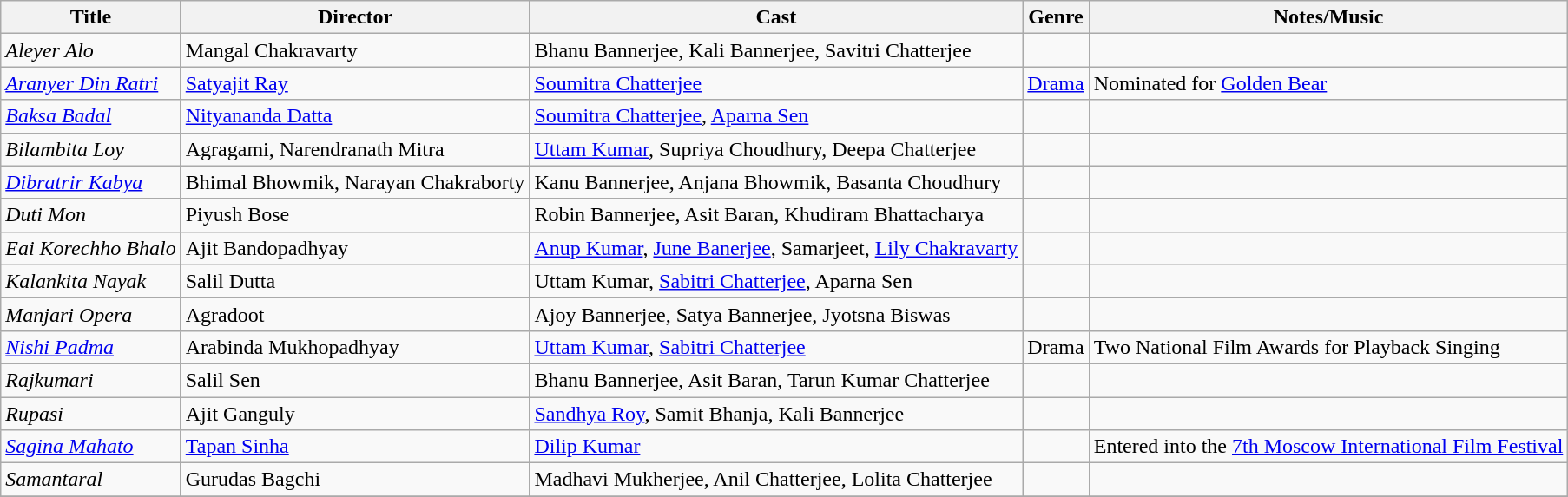<table class="wikitable sortable" border="0">
<tr>
<th>Title</th>
<th>Director</th>
<th>Cast</th>
<th>Genre</th>
<th>Notes/Music</th>
</tr>
<tr>
<td><em>Aleyer Alo</em></td>
<td>Mangal Chakravarty</td>
<td>Bhanu Bannerjee, Kali Bannerjee, Savitri Chatterjee</td>
<td></td>
<td></td>
</tr>
<tr>
<td><em><a href='#'>Aranyer Din Ratri</a></em></td>
<td><a href='#'>Satyajit Ray</a></td>
<td><a href='#'>Soumitra Chatterjee</a></td>
<td><a href='#'>Drama</a></td>
<td>Nominated for <a href='#'>Golden Bear</a></td>
</tr>
<tr>
<td><em><a href='#'>Baksa Badal</a></em></td>
<td><a href='#'>Nityananda Datta</a></td>
<td><a href='#'>Soumitra Chatterjee</a>, <a href='#'>Aparna Sen</a></td>
<td></td>
<td></td>
</tr>
<tr>
<td><em>Bilambita Loy</em></td>
<td>Agragami, Narendranath Mitra</td>
<td><a href='#'>Uttam Kumar</a>, Supriya Choudhury, Deepa Chatterjee</td>
<td></td>
<td></td>
</tr>
<tr>
<td><em><a href='#'>Dibratrir Kabya</a></em></td>
<td>Bhimal Bhowmik, Narayan Chakraborty</td>
<td>Kanu Bannerjee, Anjana Bhowmik, Basanta Choudhury</td>
<td></td>
<td></td>
</tr>
<tr>
<td><em>Duti Mon</em></td>
<td>Piyush Bose</td>
<td>Robin Bannerjee, Asit Baran, Khudiram Bhattacharya</td>
<td></td>
<td></td>
</tr>
<tr>
<td><em>Eai Korechho Bhalo</em></td>
<td>Ajit Bandopadhyay</td>
<td><a href='#'>Anup Kumar</a>, <a href='#'>June Banerjee</a>, Samarjeet, <a href='#'>Lily Chakravarty</a></td>
<td></td>
<td></td>
</tr>
<tr>
<td><em>Kalankita Nayak</em></td>
<td>Salil Dutta</td>
<td>Uttam Kumar, <a href='#'>Sabitri Chatterjee</a>, Aparna Sen</td>
<td></td>
<td></td>
</tr>
<tr>
<td><em>Manjari Opera</em></td>
<td>Agradoot</td>
<td>Ajoy Bannerjee, Satya Bannerjee, Jyotsna Biswas</td>
<td></td>
<td></td>
</tr>
<tr>
<td><em><a href='#'>Nishi Padma</a></em></td>
<td>Arabinda Mukhopadhyay</td>
<td><a href='#'>Uttam Kumar</a>, <a href='#'>Sabitri Chatterjee</a></td>
<td>Drama</td>
<td>Two National Film Awards for Playback Singing</td>
</tr>
<tr>
<td><em>Rajkumari</em></td>
<td>Salil Sen</td>
<td>Bhanu Bannerjee, Asit Baran, Tarun Kumar Chatterjee</td>
<td></td>
<td></td>
</tr>
<tr>
<td><em>Rupasi</em></td>
<td>Ajit Ganguly</td>
<td><a href='#'>Sandhya Roy</a>, Samit Bhanja, Kali Bannerjee</td>
<td></td>
<td></td>
</tr>
<tr>
<td><em><a href='#'>Sagina Mahato</a></em></td>
<td><a href='#'>Tapan Sinha</a></td>
<td><a href='#'>Dilip Kumar</a></td>
<td></td>
<td>Entered into the <a href='#'>7th Moscow International Film Festival</a></td>
</tr>
<tr>
<td><em>Samantaral</em></td>
<td>Gurudas Bagchi</td>
<td>Madhavi Mukherjee, Anil Chatterjee, Lolita Chatterjee</td>
<td></td>
<td></td>
</tr>
<tr>
</tr>
</table>
